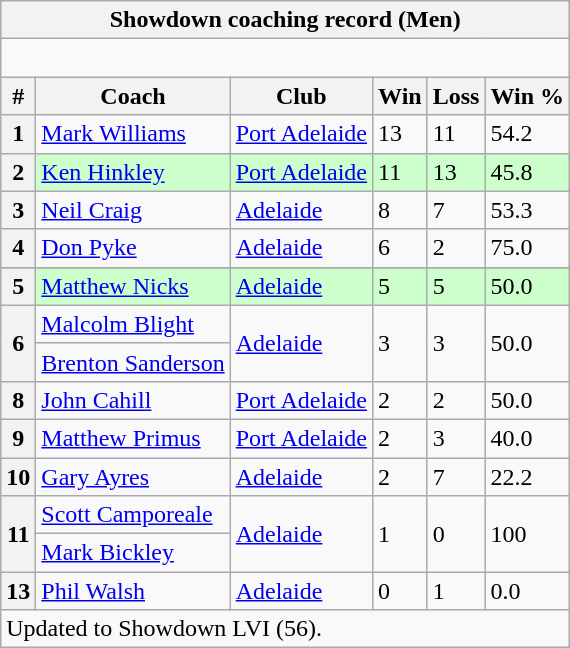<table class="wikitable">
<tr>
<th colspan="6">Showdown coaching record (Men)</th>
</tr>
<tr>
<td colspan="6"><br></td>
</tr>
<tr>
<th>#</th>
<th>Coach</th>
<th>Club</th>
<th>Win</th>
<th>Loss</th>
<th>Win %</th>
</tr>
<tr>
<th>1</th>
<td><a href='#'>Mark Williams</a></td>
<td><a href='#'>Port Adelaide</a></td>
<td>13</td>
<td>11</td>
<td>54.2</td>
</tr>
<tr style="background:#cfc;">
<th>2</th>
<td><a href='#'>Ken Hinkley</a></td>
<td><a href='#'>Port Adelaide</a></td>
<td>11</td>
<td>13</td>
<td>45.8</td>
</tr>
<tr>
<th>3</th>
<td><a href='#'>Neil Craig</a></td>
<td><a href='#'>Adelaide</a></td>
<td>8</td>
<td>7</td>
<td>53.3</td>
</tr>
<tr>
<th>4</th>
<td><a href='#'>Don Pyke</a></td>
<td><a href='#'>Adelaide</a></td>
<td>6</td>
<td>2</td>
<td>75.0</td>
</tr>
<tr>
</tr>
<tr style="background:#cfc;">
<th>5</th>
<td><a href='#'>Matthew Nicks</a></td>
<td><a href='#'>Adelaide</a></td>
<td>5</td>
<td>5</td>
<td>50.0</td>
</tr>
<tr>
<th rowspan="2">6</th>
<td><a href='#'>Malcolm Blight</a></td>
<td rowspan="2"><a href='#'>Adelaide</a></td>
<td rowspan="2">3</td>
<td rowspan="2">3</td>
<td rowspan="2">50.0</td>
</tr>
<tr>
<td><a href='#'>Brenton Sanderson</a></td>
</tr>
<tr>
<th>8</th>
<td><a href='#'>John Cahill</a></td>
<td><a href='#'>Port Adelaide</a></td>
<td>2</td>
<td>2</td>
<td>50.0</td>
</tr>
<tr>
<th>9</th>
<td><a href='#'>Matthew Primus</a></td>
<td><a href='#'>Port Adelaide</a></td>
<td>2</td>
<td>3</td>
<td>40.0</td>
</tr>
<tr>
<th>10</th>
<td><a href='#'>Gary Ayres</a></td>
<td><a href='#'>Adelaide</a></td>
<td>2</td>
<td>7</td>
<td>22.2</td>
</tr>
<tr>
<th rowspan="2">11</th>
<td><a href='#'>Scott Camporeale</a></td>
<td rowspan="2"><a href='#'>Adelaide</a></td>
<td rowspan="2">1</td>
<td rowspan="2">0</td>
<td rowspan="2">100</td>
</tr>
<tr>
<td><a href='#'>Mark Bickley</a></td>
</tr>
<tr>
<th>13</th>
<td><a href='#'>Phil Walsh</a></td>
<td><a href='#'>Adelaide</a></td>
<td>0</td>
<td>1</td>
<td>0.0</td>
</tr>
<tr>
<td colspan="6">Updated to Showdown LVI (56).</td>
</tr>
</table>
